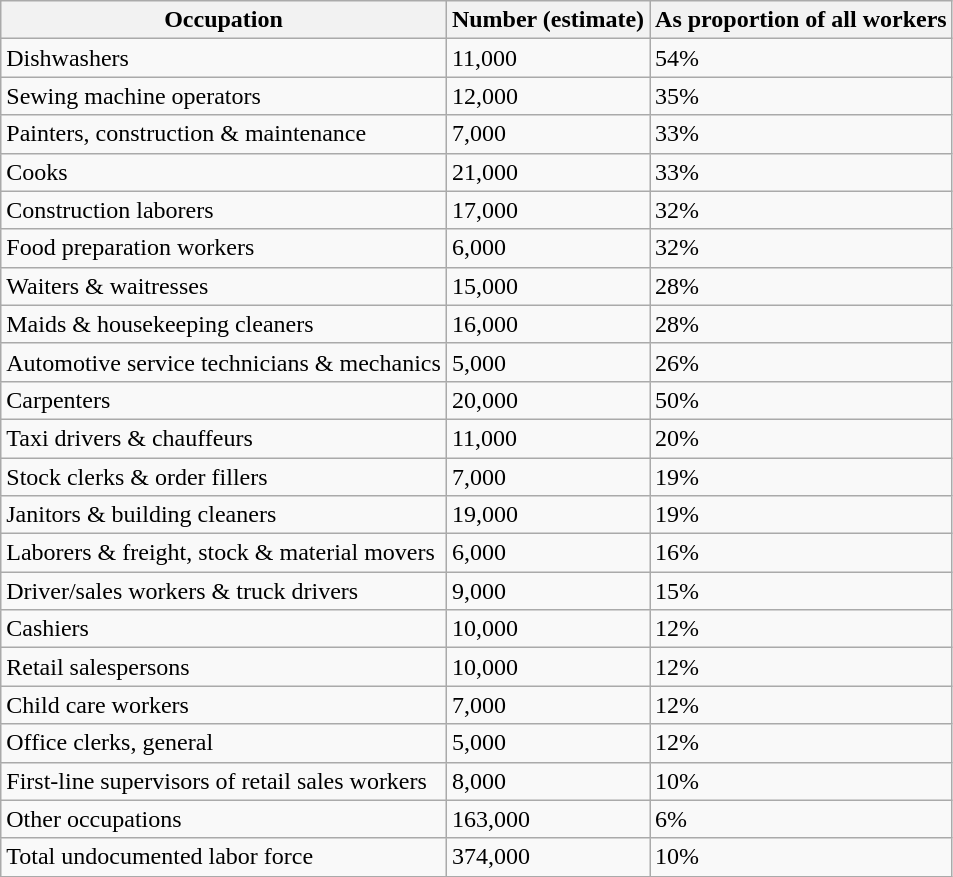<table class="wikitable sortable">
<tr>
<th>Occupation</th>
<th>Number (estimate)</th>
<th>As proportion of all workers</th>
</tr>
<tr Doctors  // 100%>
<td>Dishwashers</td>
<td>11,000</td>
<td>54%</td>
</tr>
<tr>
<td>Sewing machine operators</td>
<td>12,000</td>
<td>35%</td>
</tr>
<tr>
<td>Painters, construction & maintenance</td>
<td>7,000</td>
<td>33%</td>
</tr>
<tr>
<td>Cooks</td>
<td>21,000</td>
<td>33%</td>
</tr>
<tr>
<td>Construction laborers</td>
<td>17,000</td>
<td>32%</td>
</tr>
<tr>
<td>Food preparation workers</td>
<td>6,000</td>
<td>32%</td>
</tr>
<tr>
<td>Waiters & waitresses</td>
<td>15,000</td>
<td>28%</td>
</tr>
<tr>
<td>Maids & housekeeping cleaners</td>
<td>16,000</td>
<td>28%</td>
</tr>
<tr>
<td>Automotive service technicians & mechanics</td>
<td>5,000</td>
<td>26%</td>
</tr>
<tr>
<td>Carpenters</td>
<td>20,000</td>
<td>50%</td>
</tr>
<tr>
<td>Taxi drivers & chauffeurs</td>
<td>11,000</td>
<td>20%</td>
</tr>
<tr>
<td>Stock clerks & order fillers</td>
<td>7,000</td>
<td>19%</td>
</tr>
<tr>
<td>Janitors & building cleaners</td>
<td>19,000</td>
<td>19%</td>
</tr>
<tr>
<td>Laborers & freight, stock & material movers</td>
<td>6,000</td>
<td>16%</td>
</tr>
<tr>
<td>Driver/sales workers & truck drivers</td>
<td>9,000</td>
<td>15%</td>
</tr>
<tr>
<td>Cashiers</td>
<td>10,000</td>
<td>12%</td>
</tr>
<tr>
<td>Retail salespersons</td>
<td>10,000</td>
<td>12%</td>
</tr>
<tr>
<td>Child care workers</td>
<td>7,000</td>
<td>12%</td>
</tr>
<tr>
<td>Office clerks, general</td>
<td>5,000</td>
<td>12%</td>
</tr>
<tr>
<td>First-line supervisors of retail sales workers</td>
<td>8,000</td>
<td>10%</td>
</tr>
<tr>
<td>Other occupations</td>
<td>163,000</td>
<td>6%</td>
</tr>
<tr>
<td>Total undocumented labor force</td>
<td>374,000</td>
<td>10%</td>
</tr>
</table>
